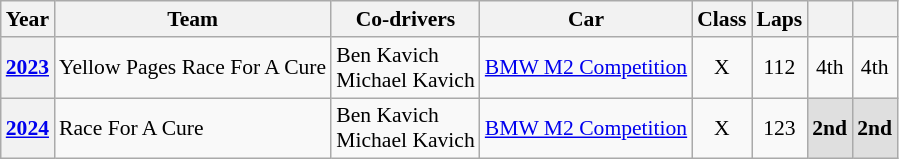<table class="wikitable" style="font-size:90%">
<tr>
<th>Year</th>
<th>Team</th>
<th>Co-drivers</th>
<th>Car</th>
<th>Class</th>
<th>Laps</th>
<th></th>
<th></th>
</tr>
<tr style="text-align:center;">
<th><a href='#'>2023</a></th>
<td align="left"> Yellow Pages Race For A Cure</td>
<td align="left"> Ben Kavich<br> Michael Kavich</td>
<td align="left"><a href='#'>BMW M2 Competition</a></td>
<td>X</td>
<td align=center>112</td>
<td>4th</td>
<td>4th</td>
</tr>
<tr style="text-align:center;">
<th><a href='#'>2024</a></th>
<td align="left"> Race For A Cure</td>
<td align="left"> Ben Kavich<br> Michael Kavich</td>
<td align="left"><a href='#'>BMW M2 Competition</a></td>
<td>X</td>
<td align=center>123</td>
<td style=background:#dfdfdf><strong>2nd</strong></td>
<td style=background:#dfdfdf><strong>2nd</strong></td>
</tr>
</table>
